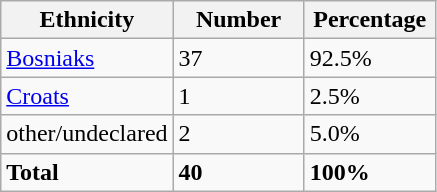<table class="wikitable">
<tr>
<th width="100px">Ethnicity</th>
<th width="80px">Number</th>
<th width="80px">Percentage</th>
</tr>
<tr>
<td><a href='#'>Bosniaks</a></td>
<td>37</td>
<td>92.5%</td>
</tr>
<tr>
<td><a href='#'>Croats</a></td>
<td>1</td>
<td>2.5%</td>
</tr>
<tr>
<td>other/undeclared</td>
<td>2</td>
<td>5.0%</td>
</tr>
<tr>
<td><strong>Total</strong></td>
<td><strong>40</strong></td>
<td><strong>100%</strong></td>
</tr>
</table>
